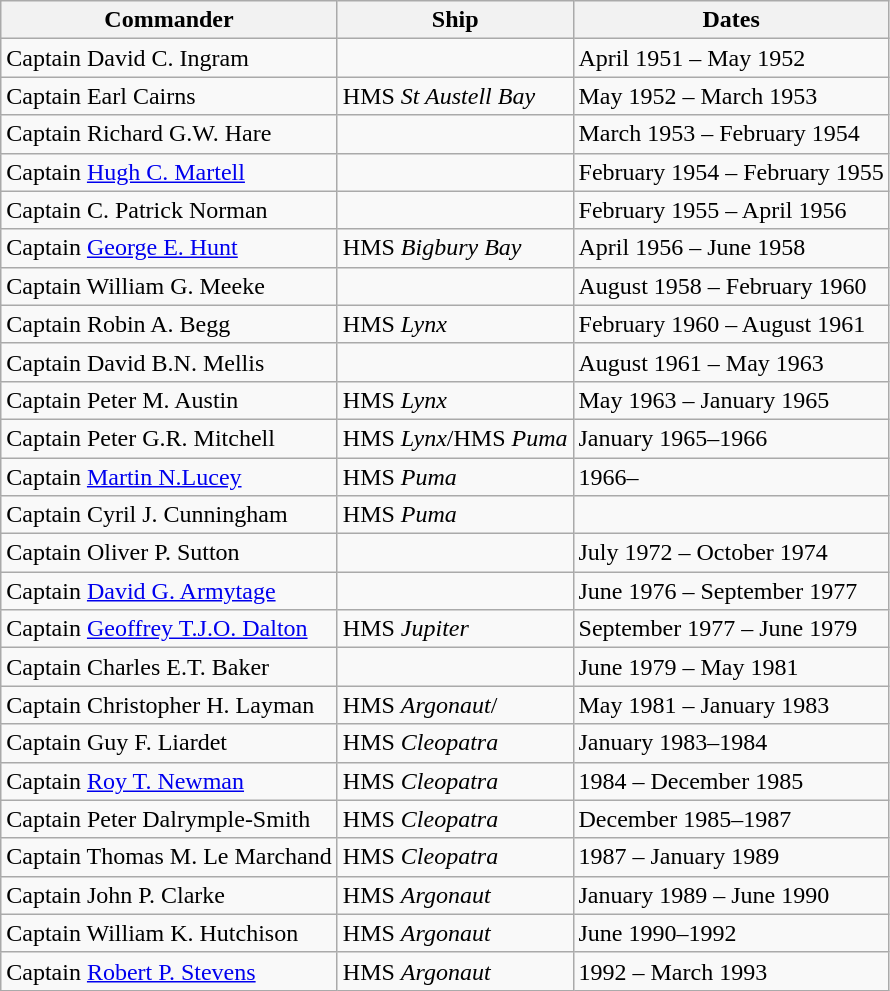<table class="wikitable">
<tr>
<th>Commander</th>
<th>Ship</th>
<th>Dates</th>
</tr>
<tr>
<td>Captain David C. Ingram</td>
<td></td>
<td>April 1951 – May 1952</td>
</tr>
<tr>
<td>Captain Earl Cairns</td>
<td>HMS <em>St Austell Bay</em></td>
<td>May 1952 – March 1953</td>
</tr>
<tr>
<td>Captain Richard G.W. Hare</td>
<td></td>
<td>March 1953 – February 1954</td>
</tr>
<tr>
<td>Captain <a href='#'>Hugh C. Martell</a></td>
<td></td>
<td>February 1954 – February 1955</td>
</tr>
<tr>
<td>Captain C. Patrick Norman</td>
<td></td>
<td>February 1955 – April 1956</td>
</tr>
<tr>
<td>Captain <a href='#'>George E. Hunt</a></td>
<td>HMS <em>Bigbury Bay</em></td>
<td>April 1956 – June 1958</td>
</tr>
<tr>
<td>Captain William G. Meeke</td>
<td></td>
<td>August 1958 – February 1960</td>
</tr>
<tr>
<td>Captain Robin A. Begg</td>
<td>HMS <em>Lynx</em></td>
<td>February 1960 – August 1961</td>
</tr>
<tr>
<td>Captain David B.N. Mellis</td>
<td></td>
<td>August 1961 – May 1963</td>
</tr>
<tr>
<td>Captain Peter M. Austin</td>
<td>HMS <em>Lynx</em></td>
<td>May 1963 – January 1965</td>
</tr>
<tr>
<td>Captain Peter G.R. Mitchell</td>
<td>HMS <em>Lynx</em>/HMS <em>Puma</em></td>
<td>January 1965–1966</td>
</tr>
<tr>
<td>Captain <a href='#'>Martin N.Lucey</a></td>
<td>HMS <em>Puma</em></td>
<td>1966–</td>
</tr>
<tr>
<td>Captain Cyril J. Cunningham</td>
<td>HMS <em>Puma</em></td>
<td></td>
</tr>
<tr>
<td>Captain Oliver P. Sutton</td>
<td></td>
<td>July 1972 – October 1974</td>
</tr>
<tr>
<td>Captain <a href='#'>David G. Armytage</a></td>
<td></td>
<td>June 1976 – September 1977</td>
</tr>
<tr>
<td>Captain <a href='#'>Geoffrey T.J.O. Dalton</a></td>
<td>HMS <em>Jupiter</em></td>
<td>September 1977 – June 1979</td>
</tr>
<tr>
<td>Captain Charles E.T. Baker</td>
<td></td>
<td>June 1979 – May 1981</td>
</tr>
<tr>
<td>Captain Christopher H. Layman</td>
<td>HMS <em>Argonaut</em>/</td>
<td>May 1981 – January 1983</td>
</tr>
<tr>
<td>Captain Guy F. Liardet</td>
<td>HMS <em>Cleopatra</em></td>
<td>January 1983–1984</td>
</tr>
<tr>
<td>Captain <a href='#'>Roy T. Newman</a></td>
<td>HMS <em>Cleopatra</em></td>
<td>1984 – December 1985</td>
</tr>
<tr>
<td>Captain Peter Dalrymple-Smith</td>
<td>HMS <em>Cleopatra</em></td>
<td>December 1985–1987</td>
</tr>
<tr>
<td>Captain Thomas M. Le Marchand</td>
<td>HMS <em>Cleopatra</em></td>
<td>1987 – January 1989</td>
</tr>
<tr>
<td>Captain John P. Clarke</td>
<td>HMS <em>Argonaut</em></td>
<td>January 1989 – June 1990</td>
</tr>
<tr>
<td>Captain William K. Hutchison</td>
<td>HMS <em>Argonaut</em></td>
<td>June 1990–1992</td>
</tr>
<tr>
<td>Captain <a href='#'>Robert P. Stevens</a></td>
<td>HMS <em>Argonaut</em></td>
<td>1992 – March 1993</td>
</tr>
</table>
